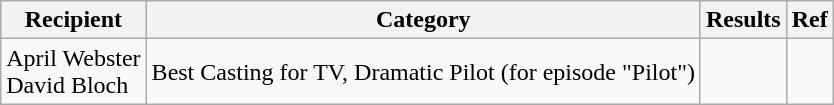<table class="wikitable">
<tr>
<th>Recipient</th>
<th>Category</th>
<th>Results</th>
<th>Ref</th>
</tr>
<tr>
<td>April Webster<br>David Bloch</td>
<td>Best Casting for TV, Dramatic Pilot (for episode "Pilot")</td>
<td></td>
<td></td>
</tr>
</table>
